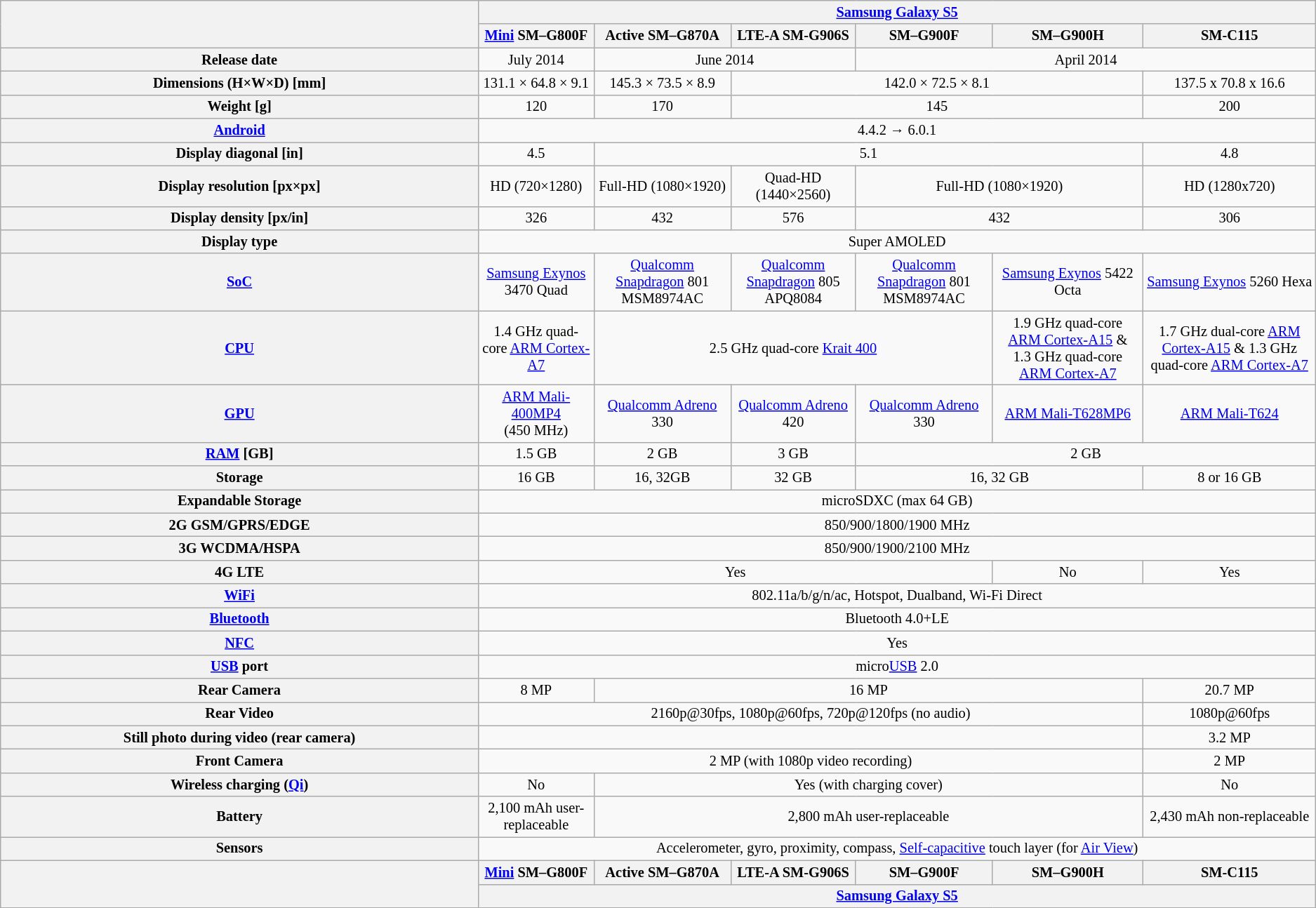<table class="wikitable" style="text-align: center; font-size:85%">
<tr>
<th width="8%" rowspan="2"></th>
<th width="8%" colspan="6"><a href='#'>Samsung Galaxy S5</a></th>
</tr>
<tr>
<th><a href='#'>Mini</a> SM–G800F</th>
<th colspan=1>Active SM–G870A</th>
<th>LTE-A SM-G906S</th>
<th>SM–G900F</th>
<th>SM–G900H</th>
<th>SM-C115</th>
</tr>
<tr>
<th>Release date</th>
<td colspan="1">July 2014</td>
<td colspan="2">June 2014</td>
<td colspan="3">April 2014</td>
</tr>
<tr>
<th title="height × width × depth, all in millimetres">Dimensions (H×W×D) [mm]</th>
<td colspan="1">131.1 × 64.8 × 9.1</td>
<td colspan="1">145.3 × 73.5 × 8.9</td>
<td colspan="3">142.0 × 72.5 × 8.1</td>
<td colspan="1">137.5 x 70.8 x 16.6</td>
</tr>
<tr>
<th title="weight with battery in grams">Weight [g]</th>
<td colspan="1">120</td>
<td colspan="1">170</td>
<td colspan="3">145</td>
<td colspan="1">200</td>
</tr>
<tr>
<th title="Operating System"><a href='#'>Android</a></th>
<td colspan="6">4.4.2 → 6.0.1</td>
</tr>
<tr>
<th>Display diagonal [in]</th>
<td colspan="1">4.5</td>
<td colspan="4">5.1</td>
<td colspan="1">4.8</td>
</tr>
<tr>
<th>Display resolution [px×px]</th>
<td colspan="1">HD (720×1280)</td>
<td colspan="1">Full-HD (1080×1920)</td>
<td colspan="1">Quad-HD (1440×2560)</td>
<td colspan="2">Full-HD (1080×1920)</td>
<td colspan="1">HD (1280x720)</td>
</tr>
<tr>
<th>Display density [px/in]</th>
<td colspan="1">326</td>
<td colspan="1">432</td>
<td colspan="1">576</td>
<td colspan="2">432</td>
<td colspan="1">306</td>
</tr>
<tr>
<th>Display type</th>
<td colspan="6">Super AMOLED</td>
</tr>
<tr>
<th><a href='#'>SoC</a></th>
<td colspan="1"><a href='#'>Samsung Exynos</a> 3470 Quad</td>
<td colspan="1"><a href='#'>Qualcomm Snapdragon</a> 801 MSM8974AC</td>
<td colspan="1"><a href='#'>Qualcomm Snapdragon</a> 805 APQ8084</td>
<td colspan="1"><a href='#'>Qualcomm Snapdragon</a> 801 MSM8974AC</td>
<td colspan="1"><a href='#'>Samsung Exynos</a> 5422 Octa</td>
<td colspan="1"><a href='#'>Samsung Exynos</a> 5260 Hexa</td>
</tr>
<tr>
<th><a href='#'>CPU</a></th>
<td colspan="1">1.4 GHz quad-core <a href='#'>ARM Cortex-A7</a></td>
<td colspan="3">2.5 GHz quad-core <a href='#'>Krait 400</a></td>
<td colspan="1">1.9 GHz quad-core <a href='#'>ARM Cortex-A15</a> & 1.3 GHz quad-core <a href='#'>ARM Cortex-A7</a></td>
<td colspan="1">1.7 GHz dual-core <a href='#'>ARM Cortex-A15</a> & 1.3 GHz quad-core <a href='#'>ARM Cortex-A7</a></td>
</tr>
<tr>
<th><a href='#'>GPU</a></th>
<td colspan="1"><a href='#'>ARM Mali-400MP4</a> <br>(450 MHz)</td>
<td colspan="1"><a href='#'>Qualcomm Adreno</a> 330</td>
<td colspan="1"><a href='#'>Qualcomm Adreno</a> 420</td>
<td colspan="1"><a href='#'>Qualcomm Adreno</a> 330</td>
<td colspan="1"><a href='#'>ARM Mali-T628MP6</a></td>
<td colspan="1"><a href='#'>ARM Mali-T624</a></td>
</tr>
<tr>
<th><a href='#'>RAM</a> [GB]</th>
<td colspan="1">1.5 GB</td>
<td colspan="1">2 GB</td>
<td colspan="1">3 GB</td>
<td colspan="3">2 GB</td>
</tr>
<tr>
<th>Storage</th>
<td colspan="1">16 GB</td>
<td colspan="1">16, 32GB</td>
<td colspan="1">32 GB</td>
<td colspan="2">16, 32 GB</td>
<td colspan="1">8 or 16 GB</td>
</tr>
<tr>
<th>Expandable Storage</th>
<td colspan="6">microSDXC (max 64 GB)</td>
</tr>
<tr>
<th>2G GSM/GPRS/EDGE</th>
<td colspan="6">850/900/1800/1900 MHz</td>
</tr>
<tr>
<th>3G WCDMA/HSPA</th>
<td colspan="6">850/900/1900/2100 MHz</td>
</tr>
<tr>
<th>4G LTE</th>
<td colspan="4">Yes</td>
<td colspan="1">No</td>
<td colspan="1">Yes</td>
</tr>
<tr>
<th><a href='#'>WiFi</a></th>
<td colspan="6">802.11a/b/g/n/ac, Hotspot, Dualband, Wi-Fi Direct</td>
</tr>
<tr>
<th><a href='#'>Bluetooth</a></th>
<td colspan="6">Bluetooth 4.0+LE</td>
</tr>
<tr>
<th><a href='#'>NFC</a></th>
<td colspan="6">Yes</td>
</tr>
<tr>
<th><a href='#'>USB</a> port</th>
<td colspan="6">micro<a href='#'>USB</a> 2.0</td>
</tr>
<tr>
<th>Rear Camera</th>
<td colspan="1">8 MP</td>
<td colspan="4">16 MP</td>
<td colspan="1">20.7 MP</td>
</tr>
<tr>
<th>Rear Video</th>
<td colspan="5">2160p@30fps, 1080p@60fps, 720p@120fps (no audio)</td>
<td colspan="1">1080p@60fps</td>
</tr>
<tr>
<th>Still photo during video (rear camera)</th>
<td colspan=5></td>
<td colspan=1>3.2 MP</td>
</tr>
<tr>
<th>Front Camera</th>
<td colspan=5>2 MP (with 1080p video recording)</td>
<td colspan="1">2 MP</td>
</tr>
<tr>
<th>Wireless charging (<a href='#'>Qi</a>)</th>
<td colspan="1">No</td>
<td colspan="4">Yes (with charging cover)</td>
<td colspan="1">No</td>
</tr>
<tr>
<th>Battery</th>
<td colspan="1">2,100 mAh user-replaceable</td>
<td colspan="4">2,800 mAh user-replaceable</td>
<td colspan="1">2,430 mAh non-replaceable</td>
</tr>
<tr>
<th>Sensors</th>
<td colspan="6">Accelerometer, gyro, proximity, compass, <a href='#'>Self-capacitive</a> touch layer (for <a href='#'>Air View</a>)</td>
</tr>
<tr>
<th width="8%" rowspan="2"></th>
<th><a href='#'>Mini</a> SM–G800F</th>
<th colspan=1>Active SM–G870A</th>
<th>LTE-A SM-G906S</th>
<th>SM–G900F</th>
<th>SM–G900H</th>
<th>SM-C115</th>
</tr>
<tr>
<th width="8%" colspan="6"><a href='#'>Samsung Galaxy S5</a></th>
</tr>
</table>
